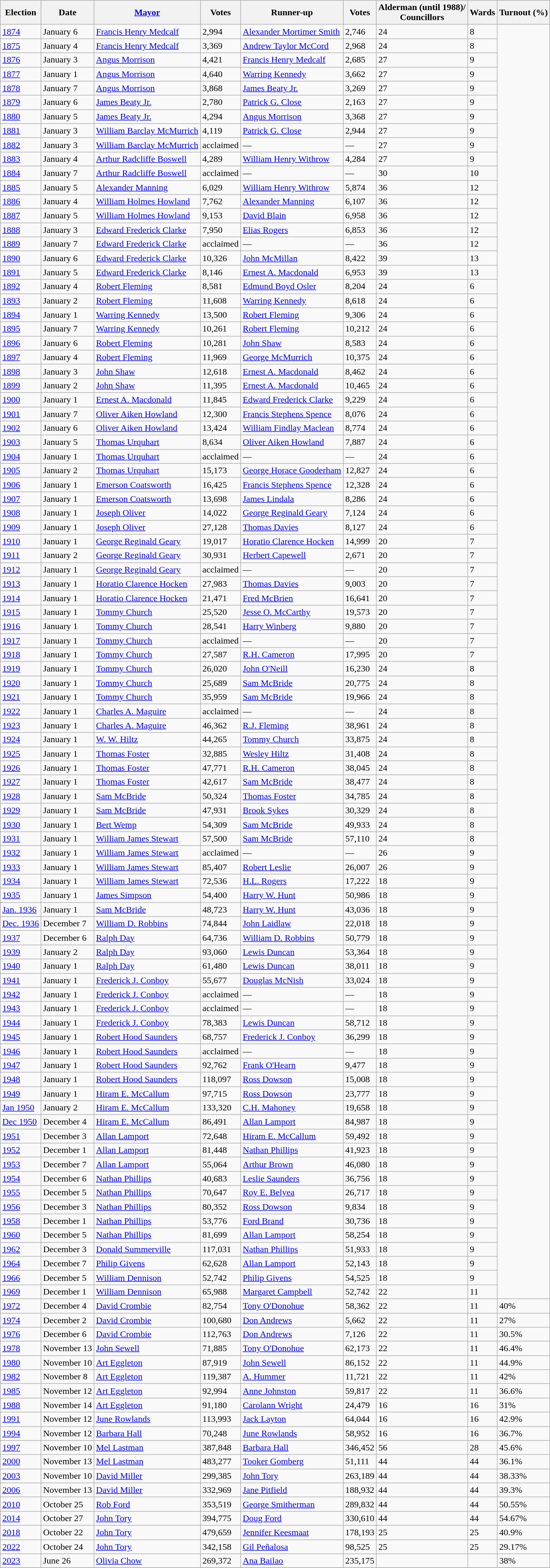<table class="wikitable">
<tr>
<th>Election</th>
<th>Date</th>
<th><a href='#'>Mayor</a></th>
<th>Votes</th>
<th>Runner-up</th>
<th>Votes</th>
<th>Alderman (until 1988)/<br>Councillors</th>
<th>Wards</th>
<th>Turnout (%)</th>
</tr>
<tr>
<td><a href='#'>1874</a></td>
<td>January 6</td>
<td><a href='#'>Francis Henry Medcalf</a></td>
<td>2,994</td>
<td><a href='#'>Alexander Mortimer Smith</a></td>
<td>2,746</td>
<td>24</td>
<td>8</td>
</tr>
<tr>
<td><a href='#'>1875</a></td>
<td>January 4</td>
<td><a href='#'>Francis Henry Medcalf</a></td>
<td>3,369</td>
<td><a href='#'>Andrew Taylor McCord</a></td>
<td>2,968</td>
<td>24</td>
<td>8</td>
</tr>
<tr>
<td><a href='#'>1876</a></td>
<td>January 3</td>
<td><a href='#'>Angus Morrison</a></td>
<td>4,421</td>
<td><a href='#'>Francis Henry Medcalf</a></td>
<td>2,685</td>
<td>27</td>
<td>9</td>
</tr>
<tr>
<td><a href='#'>1877</a></td>
<td>January 1</td>
<td><a href='#'>Angus Morrison</a></td>
<td>4,640</td>
<td><a href='#'>Warring Kennedy</a></td>
<td>3,662</td>
<td>27</td>
<td>9</td>
</tr>
<tr>
<td><a href='#'>1878</a></td>
<td>January 7</td>
<td><a href='#'>Angus Morrison</a></td>
<td>3,868</td>
<td><a href='#'>James Beaty Jr.</a></td>
<td>3,269</td>
<td>27</td>
<td>9</td>
</tr>
<tr>
<td><a href='#'>1879</a></td>
<td>January 6</td>
<td><a href='#'>James Beaty Jr.</a></td>
<td>2,780</td>
<td><a href='#'>Patrick G. Close</a></td>
<td>2,163</td>
<td>27</td>
<td>9</td>
</tr>
<tr>
<td><a href='#'>1880</a></td>
<td>January 5</td>
<td><a href='#'>James Beaty Jr.</a></td>
<td>4,294</td>
<td><a href='#'>Angus Morrison</a></td>
<td>3,368</td>
<td>27</td>
<td>9</td>
</tr>
<tr>
<td><a href='#'>1881</a></td>
<td>January 3</td>
<td><a href='#'>William Barclay McMurrich</a></td>
<td>4,119</td>
<td><a href='#'>Patrick G. Close</a></td>
<td>2,944</td>
<td>27</td>
<td>9</td>
</tr>
<tr>
<td><a href='#'>1882</a></td>
<td>January 3</td>
<td><a href='#'>William Barclay McMurrich</a></td>
<td>acclaimed</td>
<td>—</td>
<td>—</td>
<td>27</td>
<td>9</td>
</tr>
<tr>
<td><a href='#'>1883</a></td>
<td>January 4</td>
<td><a href='#'>Arthur Radcliffe Boswell</a></td>
<td>4,289</td>
<td><a href='#'>William Henry Withrow</a></td>
<td>4,284</td>
<td>27</td>
<td>9</td>
</tr>
<tr>
<td><a href='#'>1884</a></td>
<td>January 7</td>
<td><a href='#'>Arthur Radcliffe Boswell</a></td>
<td>acclaimed</td>
<td>—</td>
<td>—</td>
<td>30</td>
<td>10</td>
</tr>
<tr>
<td><a href='#'>1885</a></td>
<td>January 5</td>
<td><a href='#'>Alexander Manning</a></td>
<td>6,029</td>
<td><a href='#'>William Henry Withrow</a></td>
<td>5,874</td>
<td>36</td>
<td>12</td>
</tr>
<tr>
<td><a href='#'>1886</a></td>
<td>January 4</td>
<td><a href='#'>William Holmes Howland</a></td>
<td>7,762</td>
<td><a href='#'>Alexander Manning</a></td>
<td>6,107</td>
<td>36</td>
<td>12</td>
</tr>
<tr>
<td><a href='#'>1887</a></td>
<td>January 5</td>
<td><a href='#'>William Holmes Howland</a></td>
<td>9,153</td>
<td><a href='#'>David Blain</a></td>
<td>6,958</td>
<td>36</td>
<td>12</td>
</tr>
<tr>
<td><a href='#'>1888</a></td>
<td>January 3</td>
<td><a href='#'>Edward Frederick Clarke</a></td>
<td>7,950</td>
<td><a href='#'>Elias Rogers</a></td>
<td>6,853</td>
<td>36</td>
<td>12</td>
</tr>
<tr>
<td><a href='#'>1889</a></td>
<td>January 7</td>
<td><a href='#'>Edward Frederick Clarke</a></td>
<td>acclaimed</td>
<td>—</td>
<td>—</td>
<td>36</td>
<td>12</td>
</tr>
<tr>
<td><a href='#'>1890</a></td>
<td>January 6</td>
<td><a href='#'>Edward Frederick Clarke</a></td>
<td>10,326</td>
<td><a href='#'>John McMillan</a></td>
<td>8,422</td>
<td>39</td>
<td>13</td>
</tr>
<tr>
<td><a href='#'>1891</a></td>
<td>January 5</td>
<td><a href='#'>Edward Frederick Clarke</a></td>
<td>8,146</td>
<td><a href='#'>Ernest A. Macdonald</a></td>
<td>6,953</td>
<td>39</td>
<td>13</td>
</tr>
<tr>
<td><a href='#'>1892</a></td>
<td>January 4</td>
<td><a href='#'>Robert Fleming</a></td>
<td>8,581</td>
<td><a href='#'>Edmund Boyd Osler</a></td>
<td>8,204</td>
<td>24</td>
<td>6</td>
</tr>
<tr>
<td><a href='#'>1893</a></td>
<td>January 2</td>
<td><a href='#'>Robert Fleming</a></td>
<td>11,608</td>
<td><a href='#'>Warring Kennedy</a></td>
<td>8,618</td>
<td>24</td>
<td>6</td>
</tr>
<tr>
<td><a href='#'>1894</a></td>
<td>January 1</td>
<td><a href='#'>Warring Kennedy</a></td>
<td>13,500</td>
<td><a href='#'>Robert Fleming</a></td>
<td>9,306</td>
<td>24</td>
<td>6</td>
</tr>
<tr>
<td><a href='#'>1895</a></td>
<td>January 7</td>
<td><a href='#'>Warring Kennedy</a></td>
<td>10,261</td>
<td><a href='#'>Robert Fleming</a></td>
<td>10,212</td>
<td>24</td>
<td>6</td>
</tr>
<tr>
<td><a href='#'>1896</a></td>
<td>January 6</td>
<td><a href='#'>Robert Fleming</a></td>
<td>10,281</td>
<td><a href='#'>John Shaw</a></td>
<td>8,583</td>
<td>24</td>
<td>6</td>
</tr>
<tr>
<td><a href='#'>1897</a></td>
<td>January 4</td>
<td><a href='#'>Robert Fleming</a></td>
<td>11,969</td>
<td><a href='#'>George McMurrich</a></td>
<td>10,375</td>
<td>24</td>
<td>6</td>
</tr>
<tr>
<td><a href='#'>1898</a></td>
<td>January 3</td>
<td><a href='#'>John Shaw</a></td>
<td>12,618</td>
<td><a href='#'>Ernest A. Macdonald</a></td>
<td>8,462</td>
<td>24</td>
<td>6</td>
</tr>
<tr>
<td><a href='#'>1899</a></td>
<td>January 2</td>
<td><a href='#'>John Shaw</a></td>
<td>11,395</td>
<td><a href='#'>Ernest A. Macdonald</a></td>
<td>10,465</td>
<td>24</td>
<td>6</td>
</tr>
<tr>
<td><a href='#'>1900</a></td>
<td>January 1</td>
<td><a href='#'>Ernest A. Macdonald</a></td>
<td>11,845</td>
<td><a href='#'>Edward Frederick Clarke</a></td>
<td>9,229</td>
<td>24</td>
<td>6</td>
</tr>
<tr>
<td><a href='#'>1901</a></td>
<td>January 7</td>
<td><a href='#'>Oliver Aiken Howland</a></td>
<td>12,300</td>
<td><a href='#'>Francis Stephens Spence</a></td>
<td>8,076</td>
<td>24</td>
<td>6</td>
</tr>
<tr>
<td><a href='#'>1902</a></td>
<td>January 6</td>
<td><a href='#'>Oliver Aiken Howland</a></td>
<td>13,424</td>
<td><a href='#'>William Findlay Maclean</a></td>
<td>8,774</td>
<td>24</td>
<td>6</td>
</tr>
<tr>
<td><a href='#'>1903</a></td>
<td>January 5</td>
<td><a href='#'>Thomas Urquhart</a></td>
<td>8,634</td>
<td><a href='#'>Oliver Aiken Howland</a></td>
<td>7,887</td>
<td>24</td>
<td>6</td>
</tr>
<tr>
<td><a href='#'>1904</a></td>
<td>January 1</td>
<td><a href='#'>Thomas Urquhart</a></td>
<td>acclaimed</td>
<td>—</td>
<td>—</td>
<td>24</td>
<td>6</td>
</tr>
<tr>
<td><a href='#'>1905</a></td>
<td>January 2</td>
<td><a href='#'>Thomas Urquhart</a></td>
<td>15,173</td>
<td><a href='#'>George Horace Gooderham</a></td>
<td>12,827</td>
<td>24</td>
<td>6</td>
</tr>
<tr>
<td><a href='#'>1906</a></td>
<td>January 1</td>
<td><a href='#'>Emerson Coatsworth</a></td>
<td>16,425</td>
<td><a href='#'>Francis Stephens Spence</a></td>
<td>12,328</td>
<td>24</td>
<td>6</td>
</tr>
<tr>
<td><a href='#'>1907</a></td>
<td>January 1</td>
<td><a href='#'>Emerson Coatsworth</a></td>
<td>13,698</td>
<td><a href='#'>James Lindala</a></td>
<td>8,286</td>
<td>24</td>
<td>6</td>
</tr>
<tr>
<td><a href='#'>1908</a></td>
<td>January 1</td>
<td><a href='#'>Joseph Oliver</a></td>
<td>14,022</td>
<td><a href='#'>George Reginald Geary</a></td>
<td>7,124</td>
<td>24</td>
<td>6</td>
</tr>
<tr>
<td><a href='#'>1909</a></td>
<td>January 1</td>
<td><a href='#'>Joseph Oliver</a></td>
<td>27,128</td>
<td><a href='#'>Thomas Davies</a></td>
<td>8,127</td>
<td>24</td>
<td>6</td>
</tr>
<tr>
<td><a href='#'>1910</a></td>
<td>January 1</td>
<td><a href='#'>George Reginald Geary</a></td>
<td>19,017</td>
<td><a href='#'>Horatio Clarence Hocken</a></td>
<td>14,999</td>
<td>20</td>
<td>7</td>
</tr>
<tr>
<td><a href='#'>1911</a></td>
<td>January 2</td>
<td><a href='#'>George Reginald Geary</a></td>
<td>30,931</td>
<td><a href='#'>Herbert Capewell</a></td>
<td>2,671</td>
<td>20</td>
<td>7</td>
</tr>
<tr>
<td><a href='#'>1912</a></td>
<td>January 1</td>
<td><a href='#'>George Reginald Geary</a></td>
<td>acclaimed</td>
<td>—</td>
<td>—</td>
<td>20</td>
<td>7</td>
</tr>
<tr>
<td><a href='#'>1913</a></td>
<td>January 1</td>
<td><a href='#'>Horatio Clarence Hocken</a></td>
<td>27,983</td>
<td><a href='#'>Thomas Davies</a></td>
<td>9,003</td>
<td>20</td>
<td>7</td>
</tr>
<tr>
<td><a href='#'>1914</a></td>
<td>January 1</td>
<td><a href='#'>Horatio Clarence Hocken</a></td>
<td>21,471</td>
<td><a href='#'>Fred McBrien</a></td>
<td>16,641</td>
<td>20</td>
<td>7</td>
</tr>
<tr>
<td><a href='#'>1915</a></td>
<td>January 1</td>
<td><a href='#'>Tommy Church</a></td>
<td>25,520</td>
<td><a href='#'>Jesse O. McCarthy</a></td>
<td>19,573</td>
<td>20</td>
<td>7</td>
</tr>
<tr>
<td><a href='#'>1916</a></td>
<td>January 1</td>
<td><a href='#'>Tommy Church</a></td>
<td>28,541</td>
<td><a href='#'>Harry Winberg</a></td>
<td>9,880</td>
<td>20</td>
<td>7</td>
</tr>
<tr>
<td><a href='#'>1917</a></td>
<td>January 1</td>
<td><a href='#'>Tommy Church</a></td>
<td>acclaimed</td>
<td>—</td>
<td>—</td>
<td>20</td>
<td>7</td>
</tr>
<tr>
<td><a href='#'>1918</a></td>
<td>January 1</td>
<td><a href='#'>Tommy Church</a></td>
<td>27,587</td>
<td><a href='#'>R.H. Cameron</a></td>
<td>17,995</td>
<td>20</td>
<td>7</td>
</tr>
<tr>
<td><a href='#'>1919</a></td>
<td>January 1</td>
<td><a href='#'>Tommy Church</a></td>
<td>26,020</td>
<td><a href='#'>John O'Neill</a></td>
<td>16,230</td>
<td>24</td>
<td>8</td>
</tr>
<tr>
<td><a href='#'>1920</a></td>
<td>January 1</td>
<td><a href='#'>Tommy Church</a></td>
<td>25,689</td>
<td><a href='#'>Sam McBride</a></td>
<td>20,775</td>
<td>24</td>
<td>8</td>
</tr>
<tr>
<td><a href='#'>1921</a></td>
<td>January 1</td>
<td><a href='#'>Tommy Church</a></td>
<td>35,959</td>
<td><a href='#'>Sam McBride</a></td>
<td>19,966</td>
<td>24</td>
<td>8</td>
</tr>
<tr>
<td><a href='#'>1922</a></td>
<td>January 1</td>
<td><a href='#'>Charles A. Maguire</a></td>
<td>acclaimed</td>
<td>—</td>
<td>—</td>
<td>24</td>
<td>8</td>
</tr>
<tr>
<td><a href='#'>1923</a></td>
<td>January 1</td>
<td><a href='#'>Charles A. Maguire</a></td>
<td>46,362</td>
<td><a href='#'>R.J. Fleming</a></td>
<td>38,961</td>
<td>24</td>
<td>8</td>
</tr>
<tr>
<td><a href='#'>1924</a></td>
<td>January 1</td>
<td><a href='#'>W. W. Hiltz</a></td>
<td>44,265</td>
<td><a href='#'>Tommy Church</a></td>
<td>33,875</td>
<td>24</td>
<td>8</td>
</tr>
<tr>
<td><a href='#'>1925</a></td>
<td>January 1</td>
<td><a href='#'>Thomas Foster</a></td>
<td>32,885</td>
<td><a href='#'>Wesley Hiltz</a></td>
<td>31,408</td>
<td>24</td>
<td>8</td>
</tr>
<tr>
<td><a href='#'>1926</a></td>
<td>January 1</td>
<td><a href='#'>Thomas Foster</a></td>
<td>47,771</td>
<td><a href='#'>R.H. Cameron</a></td>
<td>38,045</td>
<td>24</td>
<td>8</td>
</tr>
<tr>
<td><a href='#'>1927</a></td>
<td>January 1</td>
<td><a href='#'>Thomas Foster</a></td>
<td>42,617</td>
<td><a href='#'>Sam McBride</a></td>
<td>38,477</td>
<td>24</td>
<td>8</td>
</tr>
<tr>
<td><a href='#'>1928</a></td>
<td>January 1</td>
<td><a href='#'>Sam McBride</a></td>
<td>50,324</td>
<td><a href='#'>Thomas Foster</a></td>
<td>34,785</td>
<td>24</td>
<td>8</td>
</tr>
<tr>
<td><a href='#'>1929</a></td>
<td>January 1</td>
<td><a href='#'>Sam McBride</a></td>
<td>47,931</td>
<td><a href='#'>Brook Sykes</a></td>
<td>30,329</td>
<td>24</td>
<td>8</td>
</tr>
<tr>
<td><a href='#'>1930</a></td>
<td>January 1</td>
<td><a href='#'>Bert Wemp</a></td>
<td>54,309</td>
<td><a href='#'>Sam McBride</a></td>
<td>49,933</td>
<td>24</td>
<td>8</td>
</tr>
<tr>
<td><a href='#'>1931</a></td>
<td>January 1</td>
<td><a href='#'>William James Stewart</a></td>
<td>57,500</td>
<td><a href='#'>Sam McBride</a></td>
<td>57,110</td>
<td>24</td>
<td>8</td>
</tr>
<tr>
<td><a href='#'>1932</a></td>
<td>January 1</td>
<td><a href='#'>William James Stewart</a></td>
<td>acclaimed</td>
<td>—</td>
<td>—</td>
<td>26</td>
<td>9</td>
</tr>
<tr>
<td><a href='#'>1933</a></td>
<td>January 1</td>
<td><a href='#'>William James Stewart</a></td>
<td>85,407</td>
<td><a href='#'>Robert Leslie</a></td>
<td>26,007</td>
<td>26</td>
<td>9</td>
</tr>
<tr>
<td><a href='#'>1934</a></td>
<td>January 1</td>
<td><a href='#'>William James Stewart</a></td>
<td>72,536</td>
<td><a href='#'>H.L. Rogers</a></td>
<td>17,222</td>
<td>18</td>
<td>9</td>
</tr>
<tr>
<td><a href='#'>1935</a></td>
<td>January 1</td>
<td><a href='#'>James Simpson</a></td>
<td>54,400</td>
<td><a href='#'>Harry W. Hunt</a></td>
<td>50,986</td>
<td>18</td>
<td>9</td>
</tr>
<tr>
<td><a href='#'>Jan. 1936</a></td>
<td>January 1</td>
<td><a href='#'>Sam McBride</a></td>
<td>48,723</td>
<td><a href='#'>Harry W. Hunt</a></td>
<td>43,036</td>
<td>18</td>
<td>9</td>
</tr>
<tr>
<td><a href='#'>Dec. 1936</a></td>
<td>December 7</td>
<td><a href='#'>William D. Robbins</a></td>
<td>74,844</td>
<td><a href='#'>John Laidlaw</a></td>
<td>22,018</td>
<td>18</td>
<td>9</td>
</tr>
<tr>
<td><a href='#'>1937</a></td>
<td>December 6</td>
<td><a href='#'>Ralph Day</a></td>
<td>64,736</td>
<td><a href='#'>William D. Robbins</a></td>
<td>50,779</td>
<td>18</td>
<td>9</td>
</tr>
<tr>
<td><a href='#'>1939</a></td>
<td>January 2</td>
<td><a href='#'>Ralph Day</a></td>
<td>93,060</td>
<td><a href='#'>Lewis Duncan</a></td>
<td>53,364</td>
<td>18</td>
<td>9</td>
</tr>
<tr>
<td><a href='#'>1940</a></td>
<td>January 1</td>
<td><a href='#'>Ralph Day</a></td>
<td>61,480</td>
<td><a href='#'>Lewis Duncan</a></td>
<td>38,011</td>
<td>18</td>
<td>9</td>
</tr>
<tr>
<td><a href='#'>1941</a></td>
<td>January 1</td>
<td><a href='#'>Frederick J. Conboy</a></td>
<td>55,677</td>
<td><a href='#'>Douglas McNish</a></td>
<td>33,024</td>
<td>18</td>
<td>9</td>
</tr>
<tr>
<td><a href='#'>1942</a></td>
<td>January 1</td>
<td><a href='#'>Frederick J. Conboy</a></td>
<td>acclaimed</td>
<td>—</td>
<td>—</td>
<td>18</td>
<td>9</td>
</tr>
<tr>
<td><a href='#'>1943</a></td>
<td>January 1</td>
<td><a href='#'>Frederick J. Conboy</a></td>
<td>acclaimed</td>
<td>—</td>
<td>—</td>
<td>18</td>
<td>9</td>
</tr>
<tr>
<td><a href='#'>1944</a></td>
<td>January 1</td>
<td><a href='#'>Frederick J. Conboy</a></td>
<td>78,383</td>
<td><a href='#'>Lewis Duncan</a></td>
<td>58,712</td>
<td>18</td>
<td>9</td>
</tr>
<tr>
<td><a href='#'>1945</a></td>
<td>January 1</td>
<td><a href='#'>Robert Hood Saunders</a></td>
<td>68,757</td>
<td><a href='#'>Frederick J. Conboy</a></td>
<td>36,299</td>
<td>18</td>
<td>9</td>
</tr>
<tr>
<td><a href='#'>1946</a></td>
<td>January 1</td>
<td><a href='#'>Robert Hood Saunders</a></td>
<td>acclaimed</td>
<td>—</td>
<td>—</td>
<td>18</td>
<td>9</td>
</tr>
<tr>
<td><a href='#'>1947</a></td>
<td>January 1</td>
<td><a href='#'>Robert Hood Saunders</a></td>
<td>92,762</td>
<td><a href='#'>Frank O'Hearn</a></td>
<td>9,477</td>
<td>18</td>
<td>9</td>
</tr>
<tr>
<td><a href='#'>1948</a></td>
<td>January 1</td>
<td><a href='#'>Robert Hood Saunders</a></td>
<td>118,097</td>
<td><a href='#'>Ross Dowson</a></td>
<td>15,008</td>
<td>18</td>
<td>9</td>
</tr>
<tr>
<td><a href='#'>1949</a></td>
<td>January 1</td>
<td><a href='#'>Hiram E. McCallum</a></td>
<td>97,715</td>
<td><a href='#'>Ross Dowson</a></td>
<td>23,777</td>
<td>18</td>
<td>9</td>
</tr>
<tr>
<td><a href='#'>Jan 1950</a></td>
<td>January 2</td>
<td><a href='#'>Hiram E. McCallum</a></td>
<td>133,320</td>
<td><a href='#'>C.H. Mahoney</a></td>
<td>19,658</td>
<td>18</td>
<td>9</td>
</tr>
<tr>
<td><a href='#'>Dec 1950</a></td>
<td>December 4</td>
<td><a href='#'>Hiram E. McCallum</a></td>
<td>86,491</td>
<td><a href='#'>Allan Lamport</a></td>
<td>84,987</td>
<td>18</td>
<td>9</td>
</tr>
<tr>
<td><a href='#'>1951</a></td>
<td>December 3</td>
<td><a href='#'>Allan Lamport</a></td>
<td>72,648</td>
<td><a href='#'>Hiram E. McCallum</a></td>
<td>59,492</td>
<td>18</td>
<td>9</td>
</tr>
<tr>
<td><a href='#'>1952</a></td>
<td>December 1</td>
<td><a href='#'>Allan Lamport</a></td>
<td>81,448</td>
<td><a href='#'>Nathan Phillips</a></td>
<td>41,923</td>
<td>18</td>
<td>9</td>
</tr>
<tr>
<td><a href='#'>1953</a></td>
<td>December 7</td>
<td><a href='#'>Allan Lamport</a></td>
<td>55,064</td>
<td><a href='#'>Arthur Brown</a></td>
<td>46,080</td>
<td>18</td>
<td>9</td>
</tr>
<tr>
<td><a href='#'>1954</a></td>
<td>December 6</td>
<td><a href='#'>Nathan Phillips</a></td>
<td>40,683</td>
<td><a href='#'>Leslie Saunders</a></td>
<td>36,756</td>
<td>18</td>
<td>9</td>
</tr>
<tr>
<td><a href='#'>1955</a></td>
<td>December 5</td>
<td><a href='#'>Nathan Phillips</a></td>
<td>70,647</td>
<td><a href='#'>Roy E. Belyea</a></td>
<td>26,717</td>
<td>18</td>
<td>9</td>
</tr>
<tr>
<td><a href='#'>1956</a></td>
<td>December 3</td>
<td><a href='#'>Nathan Phillips</a></td>
<td>80,352</td>
<td><a href='#'>Ross Dowson</a></td>
<td>9,834</td>
<td>18</td>
<td>9</td>
</tr>
<tr>
<td><a href='#'>1958</a></td>
<td>December 1</td>
<td><a href='#'>Nathan Phillips</a></td>
<td>53,776</td>
<td><a href='#'>Ford Brand</a></td>
<td>30,736</td>
<td>18</td>
<td>9</td>
</tr>
<tr>
<td><a href='#'>1960</a></td>
<td>December 5</td>
<td><a href='#'>Nathan Phillips</a></td>
<td>81,699</td>
<td><a href='#'>Allan Lamport</a></td>
<td>58,254</td>
<td>18</td>
<td>9</td>
</tr>
<tr>
<td><a href='#'>1962</a></td>
<td>December 3</td>
<td><a href='#'>Donald Summerville</a></td>
<td>117,031</td>
<td><a href='#'>Nathan Phillips</a></td>
<td>51,933</td>
<td>18</td>
<td>9</td>
</tr>
<tr>
<td><a href='#'>1964</a></td>
<td>December 7</td>
<td><a href='#'>Philip Givens</a></td>
<td>62,628</td>
<td><a href='#'>Allan Lamport</a></td>
<td>52,143</td>
<td>18</td>
<td>9</td>
</tr>
<tr>
<td><a href='#'>1966</a></td>
<td>December 5</td>
<td><a href='#'>William Dennison</a></td>
<td>52,742</td>
<td><a href='#'>Philip Givens</a></td>
<td>54,525</td>
<td>18</td>
<td>9</td>
</tr>
<tr>
<td><a href='#'>1969</a></td>
<td>December 1</td>
<td><a href='#'>William Dennison</a></td>
<td>65,988</td>
<td><a href='#'>Margaret Campbell</a></td>
<td>52,742</td>
<td>22</td>
<td>11</td>
</tr>
<tr>
<td><a href='#'>1972</a></td>
<td>December 4</td>
<td><a href='#'>David Crombie</a></td>
<td>82,754</td>
<td><a href='#'>Tony O'Donohue</a></td>
<td>58,362</td>
<td>22</td>
<td>11</td>
<td>40%</td>
</tr>
<tr>
<td><a href='#'>1974</a></td>
<td>December 2</td>
<td><a href='#'>David Crombie</a></td>
<td>100,680</td>
<td><a href='#'>Don Andrews</a></td>
<td>5,662</td>
<td>22</td>
<td>11</td>
<td>27%</td>
</tr>
<tr>
<td><a href='#'>1976</a></td>
<td>December 6</td>
<td><a href='#'>David Crombie</a></td>
<td>112,763</td>
<td><a href='#'>Don Andrews</a></td>
<td>7,126</td>
<td>22</td>
<td>11</td>
<td>30.5%</td>
</tr>
<tr>
<td><a href='#'>1978</a></td>
<td>November 13</td>
<td><a href='#'>John Sewell</a></td>
<td>71,885</td>
<td><a href='#'>Tony O'Donohue</a></td>
<td>62,173</td>
<td>22</td>
<td>11</td>
<td>46.4%</td>
</tr>
<tr>
<td><a href='#'>1980</a></td>
<td>November 10</td>
<td><a href='#'>Art Eggleton</a></td>
<td>87,919</td>
<td><a href='#'>John Sewell</a></td>
<td>86,152</td>
<td>22</td>
<td>11</td>
<td>44.9%</td>
</tr>
<tr>
<td><a href='#'>1982</a></td>
<td>November 8</td>
<td><a href='#'>Art Eggleton</a></td>
<td>119,387</td>
<td><a href='#'>A. Hummer</a></td>
<td>11,721</td>
<td>22</td>
<td>11</td>
<td>42%</td>
</tr>
<tr>
<td><a href='#'>1985</a></td>
<td>November 12</td>
<td><a href='#'>Art Eggleton</a></td>
<td>92,994</td>
<td><a href='#'>Anne Johnston</a></td>
<td>59,817</td>
<td>22</td>
<td>11</td>
<td>36.6%</td>
</tr>
<tr>
<td><a href='#'>1988</a></td>
<td>November 14</td>
<td><a href='#'>Art Eggleton</a></td>
<td>91,180</td>
<td><a href='#'>Carolann Wright</a></td>
<td>24,479</td>
<td>16</td>
<td>16</td>
<td>31%</td>
</tr>
<tr>
<td><a href='#'>1991</a></td>
<td>November 12</td>
<td><a href='#'>June Rowlands</a></td>
<td>113,993</td>
<td><a href='#'>Jack Layton</a></td>
<td>64,044</td>
<td>16</td>
<td>16</td>
<td>42.9%</td>
</tr>
<tr>
<td><a href='#'>1994</a></td>
<td>November 12</td>
<td><a href='#'>Barbara Hall</a></td>
<td>70,248</td>
<td><a href='#'>June Rowlands</a></td>
<td>58,952</td>
<td>16</td>
<td>16</td>
<td>36.7%</td>
</tr>
<tr>
<td><a href='#'>1997</a></td>
<td>November 10</td>
<td><a href='#'>Mel Lastman</a></td>
<td>387,848</td>
<td><a href='#'>Barbara Hall</a></td>
<td>346,452</td>
<td>56</td>
<td>28</td>
<td>45.6%</td>
</tr>
<tr>
<td><a href='#'>2000</a></td>
<td>November 13</td>
<td><a href='#'>Mel Lastman</a></td>
<td>483,277</td>
<td><a href='#'>Tooker Gomberg</a></td>
<td>51,111</td>
<td>44</td>
<td>44</td>
<td>36.1%</td>
</tr>
<tr>
<td><a href='#'>2003</a></td>
<td>November 10</td>
<td><a href='#'>David Miller</a></td>
<td>299,385</td>
<td><a href='#'>John Tory</a></td>
<td>263,189</td>
<td>44</td>
<td>44</td>
<td>38.33%</td>
</tr>
<tr>
<td><a href='#'>2006</a></td>
<td>November 13</td>
<td><a href='#'>David Miller</a></td>
<td>332,969</td>
<td><a href='#'>Jane Pitfield</a></td>
<td>188,932</td>
<td>44</td>
<td>44</td>
<td>39.3%</td>
</tr>
<tr>
<td><a href='#'>2010</a></td>
<td>October 25</td>
<td><a href='#'>Rob Ford</a></td>
<td>353,519</td>
<td><a href='#'>George Smitherman</a></td>
<td>289,832</td>
<td>44</td>
<td>44</td>
<td>50.55%</td>
</tr>
<tr>
<td><a href='#'>2014</a></td>
<td>October 27</td>
<td><a href='#'>John Tory</a></td>
<td>394,775</td>
<td><a href='#'>Doug Ford</a></td>
<td>330,610</td>
<td>44</td>
<td>44</td>
<td>54.67%</td>
</tr>
<tr>
<td><a href='#'>2018</a></td>
<td>October 22</td>
<td><a href='#'>John Tory</a></td>
<td>479,659</td>
<td><a href='#'>Jennifer Keesmaat</a></td>
<td>178,193</td>
<td>25</td>
<td>25</td>
<td>40.9%</td>
</tr>
<tr>
<td><a href='#'>2022</a></td>
<td>October 24</td>
<td><a href='#'>John Tory</a></td>
<td>342,158</td>
<td><a href='#'>Gil Peñalosa</a></td>
<td>98,525</td>
<td>25</td>
<td>25</td>
<td>29.17%</td>
</tr>
<tr>
<td><a href='#'>2023</a></td>
<td>June 26</td>
<td><a href='#'>Olivia Chow</a></td>
<td>269,372</td>
<td><a href='#'>Ana Bailao</a></td>
<td>235,175</td>
<td></td>
<td></td>
<td>38%</td>
</tr>
<tr>
</tr>
</table>
